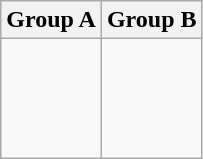<table class="wikitable">
<tr>
<th width=50%>Group A</th>
<th width=50%>Group B</th>
</tr>
<tr>
<td><br><br>
<br>
<br>
</td>
<td><br><br>
<br>
<br>
</td>
</tr>
</table>
